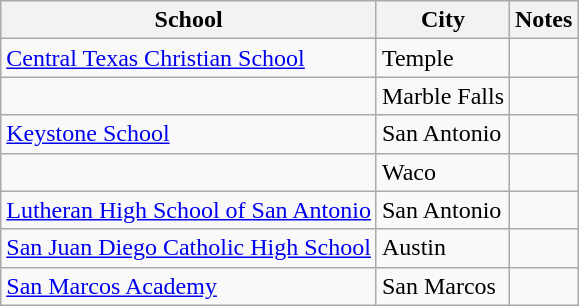<table class="wikitable">
<tr>
<th>School</th>
<th>City</th>
<th>Notes</th>
</tr>
<tr>
<td><a href='#'>Central Texas Christian School</a></td>
<td>Temple</td>
<td></td>
</tr>
<tr>
<td></td>
<td>Marble Falls</td>
<td></td>
</tr>
<tr>
<td><a href='#'>Keystone School</a></td>
<td>San Antonio</td>
<td></td>
</tr>
<tr>
<td></td>
<td>Waco</td>
<td></td>
</tr>
<tr>
<td><a href='#'>Lutheran High School of San Antonio</a></td>
<td>San Antonio</td>
<td></td>
</tr>
<tr>
<td><a href='#'>San Juan Diego Catholic High School</a></td>
<td>Austin</td>
<td></td>
</tr>
<tr>
<td><a href='#'>San Marcos Academy</a></td>
<td>San Marcos</td>
<td></td>
</tr>
</table>
